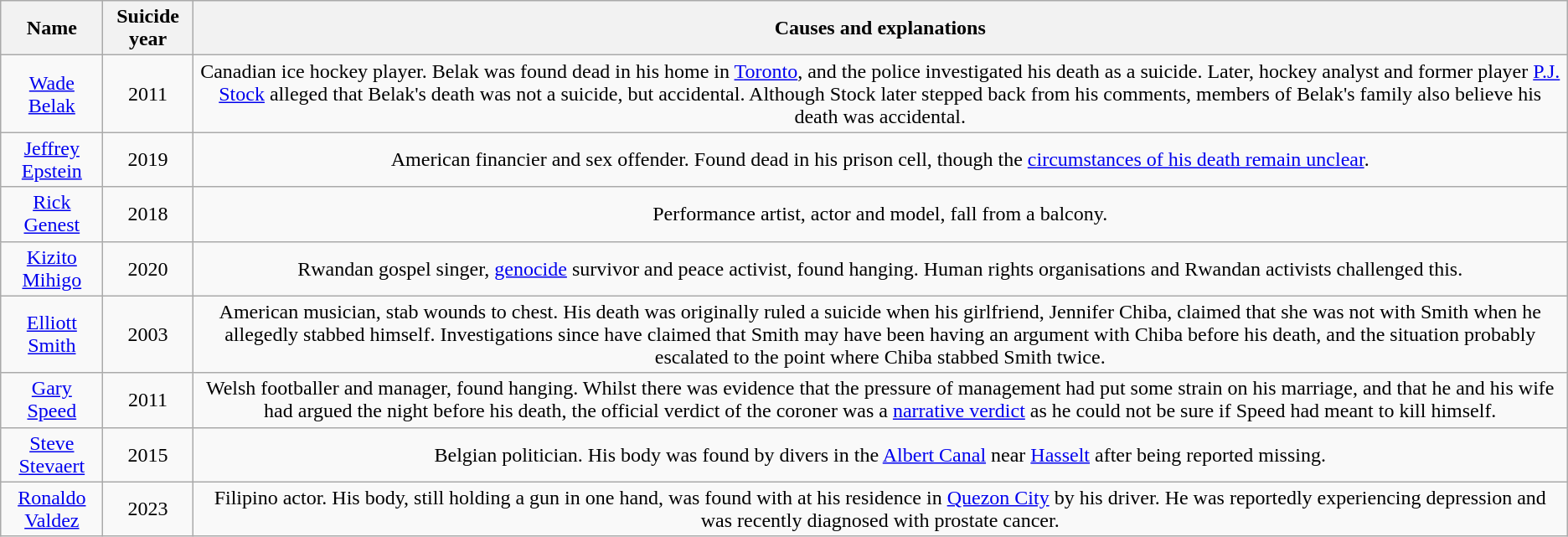<table class="wikitable sortable" style="text-align: center;">
<tr>
<th>Name</th>
<th>Suicide year</th>
<th>Causes and explanations</th>
</tr>
<tr>
<td><a href='#'>Wade Belak</a></td>
<td>2011</td>
<td>Canadian ice hockey player. Belak was found dead in his home in <a href='#'>Toronto</a>, and the police investigated his death as a suicide. Later, hockey analyst and former player <a href='#'>P.J. Stock</a> alleged that Belak's death was not a suicide, but accidental. Although Stock later stepped back from his comments, members of Belak's family also believe his death was accidental.</td>
</tr>
<tr>
<td><a href='#'>Jeffrey Epstein</a></td>
<td>2019</td>
<td>American financier and sex offender. Found dead in his prison cell, though the <a href='#'>circumstances of his death remain unclear</a>.</td>
</tr>
<tr>
<td><a href='#'>Rick Genest</a></td>
<td>2018</td>
<td>Performance artist, actor and model, fall from a balcony.</td>
</tr>
<tr>
<td><a href='#'>Kizito Mihigo</a></td>
<td>2020</td>
<td>Rwandan gospel singer, <a href='#'>genocide</a> survivor and peace activist, found hanging. Human rights organisations and Rwandan activists challenged this.</td>
</tr>
<tr>
<td><a href='#'>Elliott Smith</a></td>
<td>2003</td>
<td>American musician, stab wounds to chest. His death was originally ruled a suicide when his girlfriend, Jennifer Chiba, claimed that she was not with Smith when he allegedly stabbed himself. Investigations since have claimed that Smith may have been having an argument with Chiba before his death, and the situation probably escalated to the point where Chiba stabbed Smith twice.</td>
</tr>
<tr>
<td><a href='#'>Gary Speed</a></td>
<td>2011</td>
<td>Welsh footballer and manager, found hanging. Whilst there was evidence that the pressure of management had put some strain on his marriage, and that he and his wife had argued the night before his death, the official verdict of the coroner was a <a href='#'>narrative verdict</a> as he could not be sure if Speed had meant to kill himself.</td>
</tr>
<tr>
<td><a href='#'>Steve Stevaert</a></td>
<td>2015</td>
<td>Belgian politician. His body was found by divers in the <a href='#'>Albert Canal</a> near <a href='#'>Hasselt</a> after being reported missing.</td>
</tr>
<tr>
<td><a href='#'>Ronaldo Valdez</a></td>
<td>2023</td>
<td>Filipino actor. His body, still holding a gun in one hand, was found with at his residence in <a href='#'>Quezon City</a> by his driver. He was reportedly experiencing depression and was recently diagnosed with prostate cancer.</td>
</tr>
</table>
